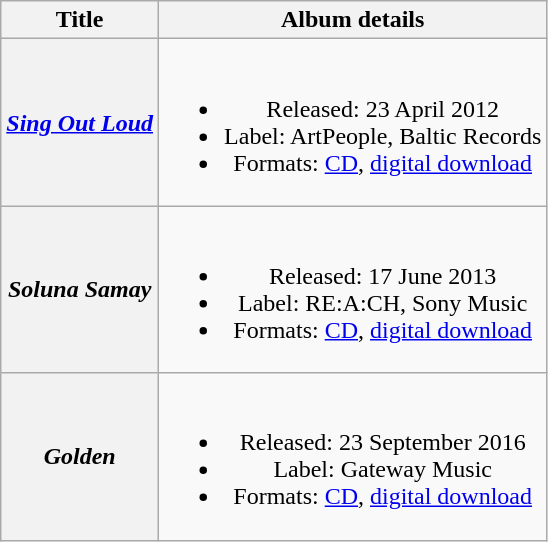<table class="wikitable plainrowheaders" style="text-align:center;">
<tr>
<th scope="col">Title</th>
<th scope="col">Album details</th>
</tr>
<tr>
<th scope="row"><em><a href='#'>Sing Out Loud</a></em></th>
<td><br><ul><li>Released: 23 April 2012</li><li>Label: ArtPeople, Baltic Records</li><li>Formats: <a href='#'>CD</a>, <a href='#'>digital download</a></li></ul></td>
</tr>
<tr>
<th scope="row"><em>Soluna Samay</em></th>
<td><br><ul><li>Released: 17 June 2013</li><li>Label: RE:A:CH, Sony Music</li><li>Formats: <a href='#'>CD</a>, <a href='#'>digital download</a></li></ul></td>
</tr>
<tr>
<th scope="row"><em>Golden</em></th>
<td><br><ul><li>Released: 23 September 2016</li><li>Label: Gateway Music</li><li>Formats: <a href='#'>CD</a>, <a href='#'>digital download</a></li></ul></td>
</tr>
</table>
